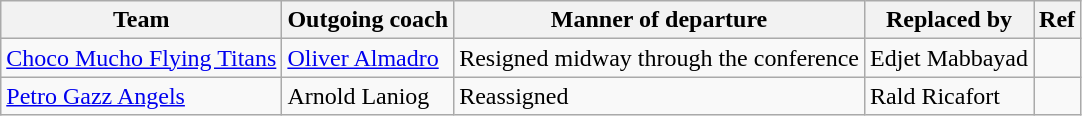<table class=wikitable>
<tr>
<th>Team</th>
<th>Outgoing coach</th>
<th>Manner of departure</th>
<th>Replaced by</th>
<th>Ref</th>
</tr>
<tr>
<td><a href='#'>Choco Mucho Flying Titans</a></td>
<td> <a href='#'>Oliver Almadro</a></td>
<td>Resigned midway through the conference</td>
<td> Edjet Mabbayad</td>
<td></td>
</tr>
<tr>
<td><a href='#'>Petro Gazz Angels</a></td>
<td> Arnold Laniog</td>
<td>Reassigned</td>
<td> Rald Ricafort</td>
<td></td>
</tr>
</table>
